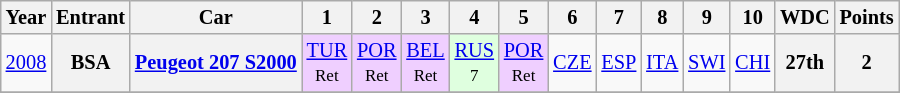<table class="wikitable" border="1" style="text-align:center; font-size:85%;">
<tr>
<th>Year</th>
<th>Entrant</th>
<th>Car</th>
<th>1</th>
<th>2</th>
<th>3</th>
<th>4</th>
<th>5</th>
<th>6</th>
<th>7</th>
<th>8</th>
<th>9</th>
<th>10</th>
<th>WDC</th>
<th>Points</th>
</tr>
<tr>
<td><a href='#'>2008</a></td>
<th nowrap>BSA</th>
<th nowrap><a href='#'>Peugeot 207 S2000</a></th>
<td style="background:#EFCFFF;"><a href='#'>TUR</a><br><small>Ret</small></td>
<td style="background:#EFCFFF;"><a href='#'>POR</a><br><small>Ret</small></td>
<td style="background:#EFCFFF;"><a href='#'>BEL</a><br><small>Ret</small></td>
<td style="background:#DFFFDF;"><a href='#'>RUS</a><br><small>7</small></td>
<td style="background:#EFCFFF;"><a href='#'>POR</a><br><small>Ret</small></td>
<td><a href='#'>CZE</a></td>
<td><a href='#'>ESP</a></td>
<td><a href='#'>ITA</a></td>
<td><a href='#'>SWI</a></td>
<td><a href='#'>CHI</a></td>
<th>27th</th>
<th>2</th>
</tr>
<tr>
</tr>
</table>
